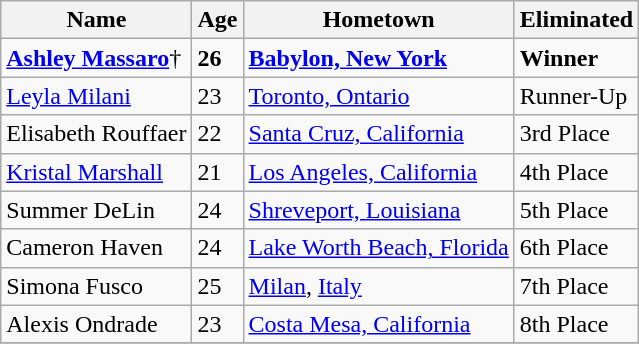<table class="wikitable sortable">
<tr>
<th>Name</th>
<th>Age</th>
<th>Hometown</th>
<th>Eliminated</th>
</tr>
<tr>
<td><strong><a href='#'>Ashley Massaro</a></strong>†</td>
<td><strong>26</strong></td>
<td><strong><a href='#'>Babylon, New York</a></strong></td>
<td><strong>Winner</strong></td>
</tr>
<tr>
<td><a href='#'>Leyla Milani</a></td>
<td>23</td>
<td><a href='#'>Toronto, Ontario</a></td>
<td>Runner-Up</td>
</tr>
<tr>
<td>Elisabeth Rouffaer</td>
<td>22</td>
<td><a href='#'>Santa Cruz, California</a></td>
<td>3rd Place</td>
</tr>
<tr>
<td><a href='#'>Kristal Marshall</a></td>
<td>21</td>
<td><a href='#'>Los Angeles, California</a></td>
<td>4th Place</td>
</tr>
<tr>
<td>Summer DeLin</td>
<td>24</td>
<td><a href='#'>Shreveport, Louisiana</a></td>
<td>5th Place</td>
</tr>
<tr>
<td>Cameron Haven</td>
<td>24</td>
<td><a href='#'>Lake Worth Beach, Florida</a></td>
<td>6th Place</td>
</tr>
<tr>
<td>Simona Fusco</td>
<td>25</td>
<td><a href='#'>Milan</a>, <a href='#'>Italy</a></td>
<td>7th Place</td>
</tr>
<tr>
<td>Alexis Ondrade</td>
<td>23</td>
<td><a href='#'>Costa Mesa, California</a></td>
<td>8th Place</td>
</tr>
<tr>
</tr>
</table>
